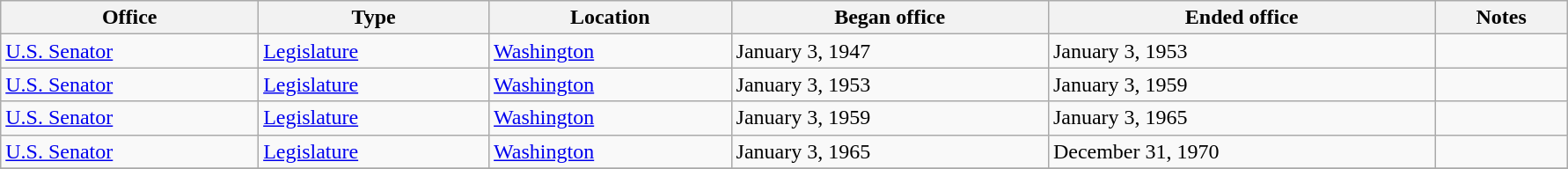<table class=wikitable style="width: 94%" style="text-align: center;" align="center">
<tr>
<th>Office</th>
<th>Type</th>
<th>Location</th>
<th>Began office</th>
<th>Ended office</th>
<th>Notes</th>
</tr>
<tr>
<td><a href='#'>U.S. Senator</a></td>
<td><a href='#'>Legislature</a></td>
<td><a href='#'>Washington</a></td>
<td>January 3, 1947</td>
<td>January 3, 1953</td>
<td></td>
</tr>
<tr>
<td><a href='#'>U.S. Senator</a></td>
<td><a href='#'>Legislature</a></td>
<td><a href='#'>Washington</a></td>
<td>January 3, 1953</td>
<td>January 3, 1959</td>
<td></td>
</tr>
<tr>
<td><a href='#'>U.S. Senator</a></td>
<td><a href='#'>Legislature</a></td>
<td><a href='#'>Washington</a></td>
<td>January 3, 1959</td>
<td>January 3, 1965</td>
<td></td>
</tr>
<tr>
<td><a href='#'>U.S. Senator</a></td>
<td><a href='#'>Legislature</a></td>
<td><a href='#'>Washington</a></td>
<td>January 3, 1965</td>
<td>December 31, 1970</td>
<td></td>
</tr>
<tr>
</tr>
</table>
